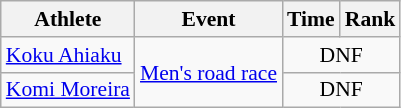<table class=wikitable style="font-size:90%">
<tr>
<th>Athlete</th>
<th>Event</th>
<th>Time</th>
<th>Rank</th>
</tr>
<tr align=center>
<td align=left><a href='#'>Koku Ahiaku</a></td>
<td style="text-align:left;" rowspan="2"><a href='#'>Men's road race</a></td>
<td colspan=2>DNF</td>
</tr>
<tr align=center>
<td align=left><a href='#'>Komi Moreira</a></td>
<td colspan=2>DNF</td>
</tr>
</table>
